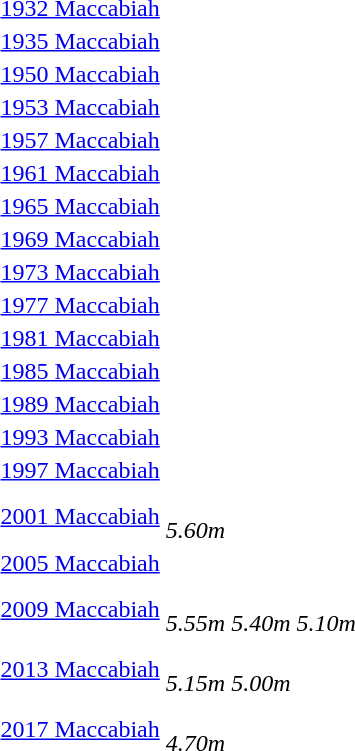<table>
<tr valign="top">
<td><a href='#'>1932 Maccabiah</a></td>
<td></td>
<td></td>
<td></td>
</tr>
<tr>
<td><a href='#'>1935 Maccabiah</a></td>
<td></td>
<td></td>
<td></td>
</tr>
<tr>
<td><a href='#'>1950 Maccabiah</a></td>
<td></td>
<td></td>
<td></td>
</tr>
<tr>
<td><a href='#'>1953 Maccabiah</a></td>
<td></td>
<td></td>
<td></td>
</tr>
<tr>
<td><a href='#'>1957 Maccabiah</a></td>
<td></td>
<td></td>
<td></td>
</tr>
<tr>
<td><a href='#'>1961 Maccabiah</a></td>
<td></td>
<td></td>
<td></td>
</tr>
<tr>
<td><a href='#'>1965 Maccabiah</a></td>
<td></td>
<td></td>
<td></td>
</tr>
<tr>
<td><a href='#'>1969 Maccabiah</a></td>
<td></td>
<td></td>
<td></td>
</tr>
<tr>
<td><a href='#'>1973 Maccabiah</a></td>
<td></td>
<td></td>
<td></td>
</tr>
<tr>
<td><a href='#'>1977 Maccabiah</a></td>
<td></td>
<td></td>
<td></td>
</tr>
<tr>
<td><a href='#'>1981 Maccabiah</a></td>
<td></td>
<td></td>
<td></td>
</tr>
<tr>
<td><a href='#'>1985 Maccabiah</a></td>
<td></td>
<td></td>
<td></td>
</tr>
<tr>
<td><a href='#'>1989 Maccabiah</a></td>
<td></td>
<td></td>
<td></td>
</tr>
<tr>
<td><a href='#'>1993 Maccabiah</a></td>
<td></td>
<td></td>
<td></td>
</tr>
<tr>
<td><a href='#'>1997 Maccabiah</a></td>
<td></td>
<td></td>
<td></td>
</tr>
<tr>
<td><a href='#'>2001 Maccabiah</a></td>
<td><br><em>5.60m </em></td>
<td></td>
<td></td>
</tr>
<tr>
<td><a href='#'>2005 Maccabiah</a></td>
<td></td>
<td></td>
<td></td>
</tr>
<tr>
<td><a href='#'>2009 Maccabiah</a></td>
<td><br><em>5.55m</em></td>
<td><br><em>5.40m</em></td>
<td><br><em>5.10m</em></td>
</tr>
<tr>
<td><a href='#'>2013 Maccabiah</a></td>
<td><br><em>5.15m</em></td>
<td><br><em>5.00m</em></td>
<td></td>
</tr>
<tr>
<td><a href='#'>2017 Maccabiah</a></td>
<td><br><em>4.70m</em></td>
<td></td>
<td></td>
</tr>
</table>
